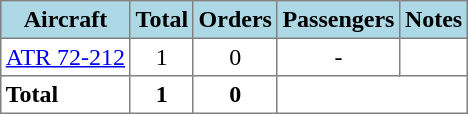<table class="toccolours" border="1" cellpadding="3" style="border-collapse:collapse;margin:1em auto;">
<tr bgcolor=lightblue>
<th>Aircraft</th>
<th>Total</th>
<th>Orders</th>
<th>Passengers</th>
<th>Notes</th>
</tr>
<tr>
<td><a href='#'>ATR 72-212</a></td>
<td align="center">1</td>
<td align="center">0</td>
<td align="center">-</td>
<td></td>
</tr>
<tr>
<td><strong>Total</strong></td>
<th>1</th>
<th>0</th>
<th colspan="2"></th>
</tr>
</table>
